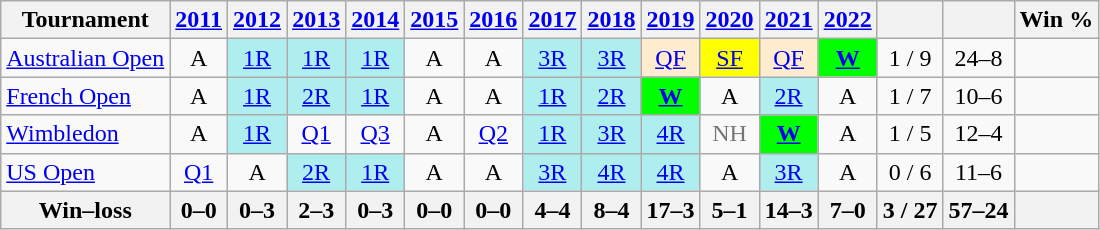<table class=wikitable style=text-align:center>
<tr>
<th>Tournament</th>
<th><a href='#'>2011</a></th>
<th><a href='#'>2012</a></th>
<th><a href='#'>2013</a></th>
<th><a href='#'>2014</a></th>
<th><a href='#'>2015</a></th>
<th><a href='#'>2016</a></th>
<th><a href='#'>2017</a></th>
<th><a href='#'>2018</a></th>
<th><a href='#'>2019</a></th>
<th><a href='#'>2020</a></th>
<th><a href='#'>2021</a></th>
<th><a href='#'>2022</a></th>
<th></th>
<th></th>
<th>Win %</th>
</tr>
<tr>
<td align=left><a href='#'>Australian Open</a></td>
<td>A</td>
<td bgcolor=afeeee><a href='#'>1R</a></td>
<td bgcolor=afeeee><a href='#'>1R</a></td>
<td bgcolor=afeeee><a href='#'>1R</a></td>
<td>A</td>
<td>A</td>
<td bgcolor=afeeee><a href='#'>3R</a></td>
<td bgcolor=afeeee><a href='#'>3R</a></td>
<td bgcolor=ffebcd><a href='#'>QF</a></td>
<td bgcolor=yellow><a href='#'>SF</a></td>
<td bgcolor=ffebcd><a href='#'>QF</a></td>
<td bgcolor=lime><strong><a href='#'>W</a></strong></td>
<td>1 / 9</td>
<td>24–8</td>
<td></td>
</tr>
<tr>
<td align=left><a href='#'>French Open</a></td>
<td>A</td>
<td bgcolor=afeeee><a href='#'>1R</a></td>
<td bgcolor=afeeee><a href='#'>2R</a></td>
<td bgcolor=afeeee><a href='#'>1R</a></td>
<td>A</td>
<td>A</td>
<td bgcolor=afeeee><a href='#'>1R</a></td>
<td bgcolor=afeeee><a href='#'>2R</a></td>
<td bgcolor=lime><strong><a href='#'>W</a></strong></td>
<td>A</td>
<td bgcolor=afeeee><a href='#'>2R</a></td>
<td>A</td>
<td>1 / 7</td>
<td>10–6</td>
<td></td>
</tr>
<tr>
<td align=left><a href='#'>Wimbledon</a></td>
<td>A</td>
<td bgcolor=afeeee><a href='#'>1R</a></td>
<td><a href='#'>Q1</a></td>
<td><a href='#'>Q3</a></td>
<td>A</td>
<td><a href='#'>Q2</a></td>
<td bgcolor=afeeee><a href='#'>1R</a></td>
<td bgcolor=afeeee><a href='#'>3R</a></td>
<td bgcolor=afeeee><a href='#'>4R</a></td>
<td style=color:#767676>NH</td>
<td bgcolor=lime><strong><a href='#'>W</a></strong></td>
<td>A</td>
<td>1 / 5</td>
<td>12–4</td>
<td></td>
</tr>
<tr>
<td align=left><a href='#'>US Open</a></td>
<td><a href='#'>Q1</a></td>
<td>A</td>
<td bgcolor=afeeee><a href='#'>2R</a></td>
<td bgcolor=afeeee><a href='#'>1R</a></td>
<td>A</td>
<td>A</td>
<td bgcolor=afeeee><a href='#'>3R</a></td>
<td bgcolor=afeeee><a href='#'>4R</a></td>
<td bgcolor=afeeee><a href='#'>4R</a></td>
<td>A</td>
<td bgcolor=afeeee><a href='#'>3R</a></td>
<td>A</td>
<td>0 / 6</td>
<td>11–6</td>
<td></td>
</tr>
<tr>
<th>Win–loss</th>
<th>0–0</th>
<th>0–3</th>
<th>2–3</th>
<th>0–3</th>
<th>0–0</th>
<th>0–0</th>
<th>4–4</th>
<th>8–4</th>
<th>17–3</th>
<th>5–1</th>
<th>14–3</th>
<th>7–0</th>
<th>3 / 27</th>
<th>57–24</th>
<th></th>
</tr>
</table>
